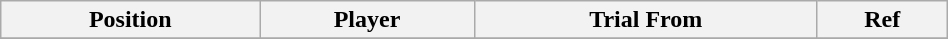<table class="wikitable sortable" style="width:50%; text-align:center; font-size:100%; text-align:left;">
<tr>
<th><strong>Position</strong></th>
<th><strong>Player</strong></th>
<th><strong>Trial From</strong></th>
<th><strong>Ref</strong></th>
</tr>
<tr>
</tr>
</table>
